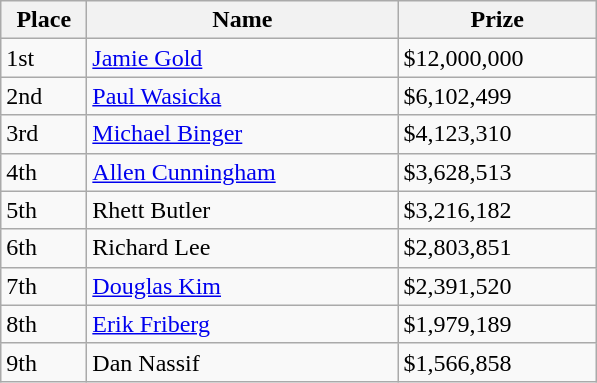<table class="wikitable">
<tr>
<th width="50">Place</th>
<th style="width:200px;">Name</th>
<th style="width:125px;">Prize</th>
</tr>
<tr>
<td>1st</td>
<td><a href='#'>Jamie Gold</a></td>
<td>$12,000,000</td>
</tr>
<tr>
<td>2nd</td>
<td><a href='#'>Paul Wasicka</a></td>
<td>$6,102,499</td>
</tr>
<tr>
<td>3rd</td>
<td><a href='#'>Michael Binger</a></td>
<td>$4,123,310</td>
</tr>
<tr>
<td>4th</td>
<td><a href='#'>Allen Cunningham</a></td>
<td>$3,628,513</td>
</tr>
<tr>
<td>5th</td>
<td>Rhett Butler</td>
<td>$3,216,182</td>
</tr>
<tr>
<td>6th</td>
<td>Richard Lee</td>
<td>$2,803,851</td>
</tr>
<tr>
<td>7th</td>
<td><a href='#'>Douglas Kim</a></td>
<td>$2,391,520</td>
</tr>
<tr>
<td>8th</td>
<td><a href='#'>Erik Friberg</a></td>
<td>$1,979,189</td>
</tr>
<tr>
<td>9th</td>
<td>Dan Nassif</td>
<td>$1,566,858</td>
</tr>
</table>
